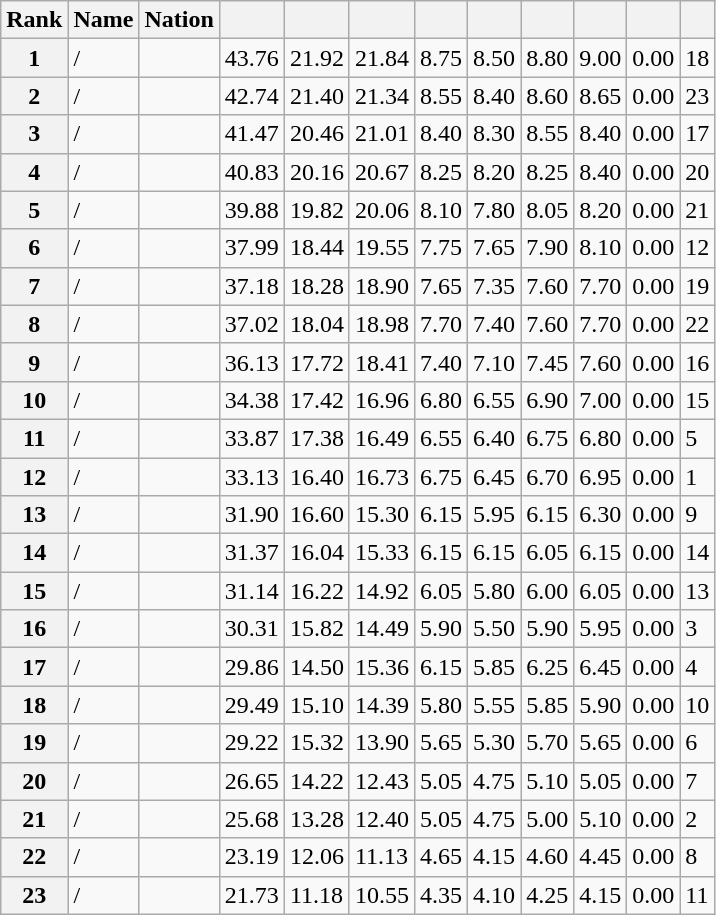<table class="wikitable sortable">
<tr>
<th>Rank</th>
<th>Name</th>
<th>Nation</th>
<th></th>
<th></th>
<th></th>
<th></th>
<th></th>
<th></th>
<th></th>
<th></th>
<th></th>
</tr>
<tr>
<th>1</th>
<td> / </td>
<td></td>
<td>43.76</td>
<td>21.92</td>
<td>21.84</td>
<td>8.75</td>
<td>8.50</td>
<td>8.80</td>
<td>9.00</td>
<td>0.00</td>
<td>18</td>
</tr>
<tr>
<th>2</th>
<td> / </td>
<td></td>
<td>42.74</td>
<td>21.40</td>
<td>21.34</td>
<td>8.55</td>
<td>8.40</td>
<td>8.60</td>
<td>8.65</td>
<td>0.00</td>
<td>23</td>
</tr>
<tr>
<th>3</th>
<td> / </td>
<td></td>
<td>41.47</td>
<td>20.46</td>
<td>21.01</td>
<td>8.40</td>
<td>8.30</td>
<td>8.55</td>
<td>8.40</td>
<td>0.00</td>
<td>17</td>
</tr>
<tr>
<th>4</th>
<td> / </td>
<td></td>
<td>40.83</td>
<td>20.16</td>
<td>20.67</td>
<td>8.25</td>
<td>8.20</td>
<td>8.25</td>
<td>8.40</td>
<td>0.00</td>
<td>20</td>
</tr>
<tr>
<th>5</th>
<td> / </td>
<td></td>
<td>39.88</td>
<td>19.82</td>
<td>20.06</td>
<td>8.10</td>
<td>7.80</td>
<td>8.05</td>
<td>8.20</td>
<td>0.00</td>
<td>21</td>
</tr>
<tr>
<th>6</th>
<td> / </td>
<td></td>
<td>37.99</td>
<td>18.44</td>
<td>19.55</td>
<td>7.75</td>
<td>7.65</td>
<td>7.90</td>
<td>8.10</td>
<td>0.00</td>
<td>12</td>
</tr>
<tr>
<th>7</th>
<td> / </td>
<td></td>
<td>37.18</td>
<td>18.28</td>
<td>18.90</td>
<td>7.65</td>
<td>7.35</td>
<td>7.60</td>
<td>7.70</td>
<td>0.00</td>
<td>19</td>
</tr>
<tr>
<th>8</th>
<td> / </td>
<td></td>
<td>37.02</td>
<td>18.04</td>
<td>18.98</td>
<td>7.70</td>
<td>7.40</td>
<td>7.60</td>
<td>7.70</td>
<td>0.00</td>
<td>22</td>
</tr>
<tr>
<th>9</th>
<td> / </td>
<td></td>
<td>36.13</td>
<td>17.72</td>
<td>18.41</td>
<td>7.40</td>
<td>7.10</td>
<td>7.45</td>
<td>7.60</td>
<td>0.00</td>
<td>16</td>
</tr>
<tr>
<th>10</th>
<td> / </td>
<td></td>
<td>34.38</td>
<td>17.42</td>
<td>16.96</td>
<td>6.80</td>
<td>6.55</td>
<td>6.90</td>
<td>7.00</td>
<td>0.00</td>
<td>15</td>
</tr>
<tr>
<th>11</th>
<td> / </td>
<td></td>
<td>33.87</td>
<td>17.38</td>
<td>16.49</td>
<td>6.55</td>
<td>6.40</td>
<td>6.75</td>
<td>6.80</td>
<td>0.00</td>
<td>5</td>
</tr>
<tr>
<th>12</th>
<td> / </td>
<td></td>
<td>33.13</td>
<td>16.40</td>
<td>16.73</td>
<td>6.75</td>
<td>6.45</td>
<td>6.70</td>
<td>6.95</td>
<td>0.00</td>
<td>1</td>
</tr>
<tr>
<th>13</th>
<td> / </td>
<td></td>
<td>31.90</td>
<td>16.60</td>
<td>15.30</td>
<td>6.15</td>
<td>5.95</td>
<td>6.15</td>
<td>6.30</td>
<td>0.00</td>
<td>9</td>
</tr>
<tr>
<th>14</th>
<td> / </td>
<td></td>
<td>31.37</td>
<td>16.04</td>
<td>15.33</td>
<td>6.15</td>
<td>6.15</td>
<td>6.05</td>
<td>6.15</td>
<td>0.00</td>
<td>14</td>
</tr>
<tr>
<th>15</th>
<td> / </td>
<td></td>
<td>31.14</td>
<td>16.22</td>
<td>14.92</td>
<td>6.05</td>
<td>5.80</td>
<td>6.00</td>
<td>6.05</td>
<td>0.00</td>
<td>13</td>
</tr>
<tr>
<th>16</th>
<td> / </td>
<td></td>
<td>30.31</td>
<td>15.82</td>
<td>14.49</td>
<td>5.90</td>
<td>5.50</td>
<td>5.90</td>
<td>5.95</td>
<td>0.00</td>
<td>3</td>
</tr>
<tr>
<th>17</th>
<td> / </td>
<td></td>
<td>29.86</td>
<td>14.50</td>
<td>15.36</td>
<td>6.15</td>
<td>5.85</td>
<td>6.25</td>
<td>6.45</td>
<td>0.00</td>
<td>4</td>
</tr>
<tr>
<th>18</th>
<td> / </td>
<td></td>
<td>29.49</td>
<td>15.10</td>
<td>14.39</td>
<td>5.80</td>
<td>5.55</td>
<td>5.85</td>
<td>5.90</td>
<td>0.00</td>
<td>10</td>
</tr>
<tr>
<th>19</th>
<td> / </td>
<td></td>
<td>29.22</td>
<td>15.32</td>
<td>13.90</td>
<td>5.65</td>
<td>5.30</td>
<td>5.70</td>
<td>5.65</td>
<td>0.00</td>
<td>6</td>
</tr>
<tr>
<th>20</th>
<td> / </td>
<td></td>
<td>26.65</td>
<td>14.22</td>
<td>12.43</td>
<td>5.05</td>
<td>4.75</td>
<td>5.10</td>
<td>5.05</td>
<td>0.00</td>
<td>7</td>
</tr>
<tr>
<th>21</th>
<td> / </td>
<td></td>
<td>25.68</td>
<td>13.28</td>
<td>12.40</td>
<td>5.05</td>
<td>4.75</td>
<td>5.00</td>
<td>5.10</td>
<td>0.00</td>
<td>2</td>
</tr>
<tr>
<th>22</th>
<td> / </td>
<td></td>
<td>23.19</td>
<td>12.06</td>
<td>11.13</td>
<td>4.65</td>
<td>4.15</td>
<td>4.60</td>
<td>4.45</td>
<td>0.00</td>
<td>8</td>
</tr>
<tr>
<th>23</th>
<td> / </td>
<td></td>
<td>21.73</td>
<td>11.18</td>
<td>10.55</td>
<td>4.35</td>
<td>4.10</td>
<td>4.25</td>
<td>4.15</td>
<td>0.00</td>
<td>11</td>
</tr>
</table>
